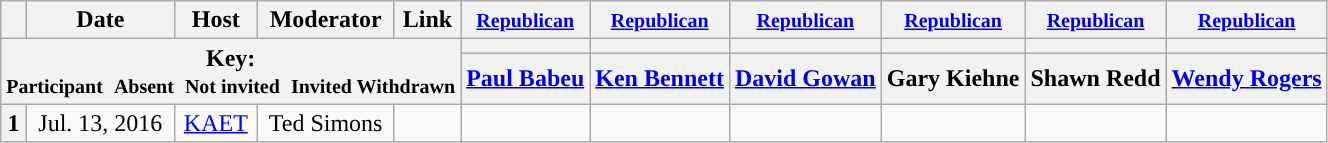<table class="wikitable" style="text-align:center;">
<tr>
<th scope="col"></th>
<th scope="col">Date</th>
<th scope="col">Host</th>
<th scope="col">Moderator</th>
<th scope="col">Link</th>
<th scope="col"><small><a href='#'>Republican</a></small></th>
<th scope="col"><small><a href='#'>Republican</a></small></th>
<th scope="col"><small><a href='#'>Republican</a></small></th>
<th scope="col"><small><a href='#'>Republican</a></small></th>
<th scope="col"><small><a href='#'>Republican</a></small></th>
<th scope="col"><small><a href='#'>Republican</a></small></th>
</tr>
<tr>
<th colspan="5" rowspan="2">Key:<br> <small>Participant </small>  <small>Absent </small>  <small>Not invited </small>  <small>Invited  Withdrawn</small></th>
<th scope="col" style="background:"></th>
<th scope="col" style="background:"></th>
<th scope="col" style="background:"></th>
<th scope="col" style="background:"></th>
<th scope="col" style="background:"></th>
<th scope="col" style="background:"></th>
</tr>
<tr>
<th scope="col"><a href='#'>Paul Babeu</a></th>
<th scope="col"><a href='#'>Ken Bennett</a></th>
<th scope="col"><a href='#'>David Gowan</a></th>
<th scope="col">Gary Kiehne</th>
<th scope="col">Shawn Redd</th>
<th scope="col"><a href='#'>Wendy Rogers</a></th>
</tr>
<tr>
<th>1</th>
<td style="white-space:nowrap;">Jul. 13, 2016</td>
<td style="white-space:nowrap;"><a href='#'>KAET</a></td>
<td style="white-space:nowrap;">Ted Simons</td>
<td style="white-space:nowrap;"></td>
<td></td>
<td></td>
<td></td>
<td></td>
<td></td>
<td></td>
</tr>
</table>
